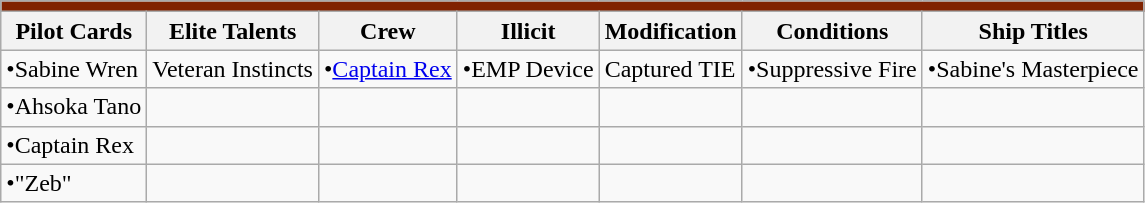<table class="wikitable">
<tr style="background:#802200;">
<td colspan="7"></td>
</tr>
<tr style="background:#f0f0f0;">
<th>Pilot Cards</th>
<th>Elite Talents</th>
<th>Crew</th>
<th>Illicit</th>
<th>Modification</th>
<th>Conditions</th>
<th>Ship Titles</th>
</tr>
<tr>
<td>•Sabine Wren</td>
<td>Veteran Instincts</td>
<td>•<a href='#'>Captain Rex</a></td>
<td>•EMP Device</td>
<td>Captured TIE</td>
<td>•Suppressive Fire</td>
<td>•Sabine's Masterpiece</td>
</tr>
<tr>
<td>•Ahsoka Tano</td>
<td></td>
<td></td>
<td></td>
<td></td>
<td></td>
<td></td>
</tr>
<tr>
<td>•Captain Rex</td>
<td></td>
<td></td>
<td></td>
<td></td>
<td></td>
<td></td>
</tr>
<tr>
<td>•"Zeb"</td>
<td></td>
<td></td>
<td></td>
<td></td>
<td></td>
<td></td>
</tr>
</table>
